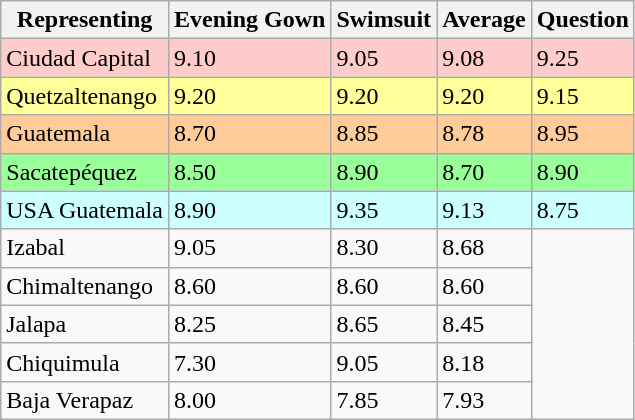<table class="wikitable sortable collapsible">
<tr>
<th>Representing</th>
<th>Evening Gown</th>
<th>Swimsuit</th>
<th>Average</th>
<th>Question</th>
</tr>
<tr>
<td style="background-color:#FFCCCC;">Ciudad Capital</td>
<td style="background-color:#FFCCCC;">9.10</td>
<td style="background-color:#FFCCCC;">9.05</td>
<td style="background-color:#FFCCCC;">9.08</td>
<td style="background-color:#FFCCCC;">9.25</td>
</tr>
<tr>
<td style="background-color:#FFFF99;">Quetzaltenango</td>
<td style="background-color:#FFFF99;">9.20</td>
<td style="background-color:#FFFF99;">9.20</td>
<td style="background-color:#FFFF99;">9.20</td>
<td style="background-color:#FFFF99;">9.15</td>
</tr>
<tr>
<td style="background-color:#FFCC99;">Guatemala</td>
<td style="background-color:#FFCC99;">8.70</td>
<td style="background-color:#FFCC99;">8.85</td>
<td style="background-color:#FFCC99;">8.78</td>
<td style="background-color:#FFCC99;">8.95</td>
</tr>
<tr>
<td style="background-color:#99FF99;">Sacatepéquez</td>
<td style="background-color:#99FF99;">8.50</td>
<td style="background-color:#99FF99;">8.90</td>
<td style="background-color:#99FF99;">8.70</td>
<td style="background-color:#99FF99;">8.90</td>
</tr>
<tr>
<td style="background-color:#CCFFFF;">USA Guatemala</td>
<td style="background-color: #CCFFFF;">8.90</td>
<td style="background-color: #CCFFFF;">9.35</td>
<td style="background-color: #CCFFFF;">9.13</td>
<td style="background-color: #CCFFFF;">8.75</td>
</tr>
<tr>
<td>Izabal</td>
<td>9.05</td>
<td>8.30</td>
<td>8.68</td>
</tr>
<tr>
<td>Chimaltenango</td>
<td>8.60</td>
<td>8.60</td>
<td>8.60</td>
</tr>
<tr>
<td>Jalapa</td>
<td>8.25</td>
<td>8.65</td>
<td>8.45</td>
</tr>
<tr>
<td>Chiquimula</td>
<td>7.30</td>
<td>9.05</td>
<td>8.18</td>
</tr>
<tr>
<td>Baja Verapaz</td>
<td>8.00</td>
<td>7.85</td>
<td>7.93</td>
</tr>
</table>
